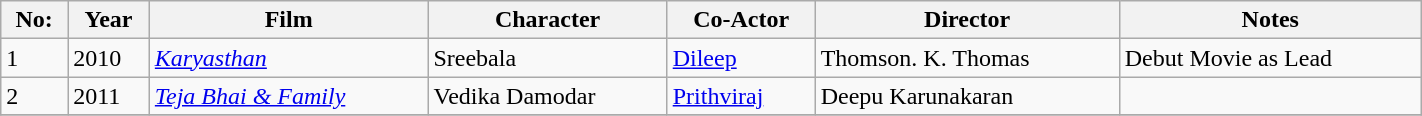<table class="wikitable sortable" width="75%">
<tr>
<th>No:</th>
<th>Year</th>
<th>Film</th>
<th>Character</th>
<th>Co-Actor</th>
<th>Director</th>
<th>Notes</th>
</tr>
<tr>
<td>1</td>
<td>2010</td>
<td><em><a href='#'>Karyasthan</a></em></td>
<td>Sreebala</td>
<td><a href='#'>Dileep</a></td>
<td>Thomson. K. Thomas</td>
<td>Debut Movie as Lead</td>
</tr>
<tr>
<td>2</td>
<td>2011</td>
<td><em><a href='#'>Teja Bhai & Family</a></em></td>
<td>Vedika Damodar</td>
<td><a href='#'>Prithviraj</a></td>
<td>Deepu Karunakaran</td>
<td></td>
</tr>
<tr>
</tr>
</table>
